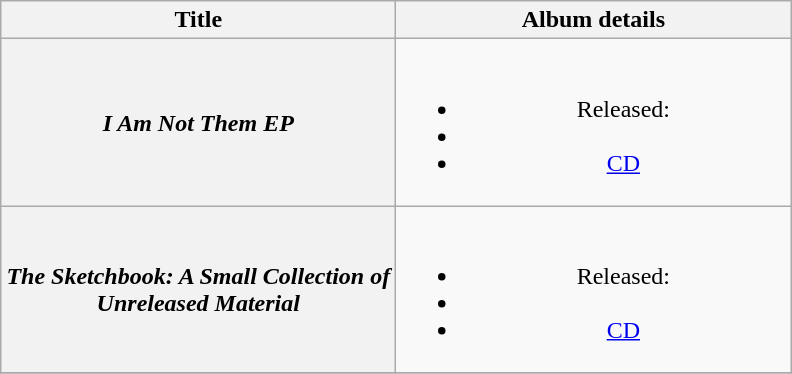<table class="wikitable plainrowheaders" style="text-align:center;">
<tr>
<th scope="col" rowspan="1" style="width:16em;">Title</th>
<th scope="col" rowspan="1" style="width:16em;">Album details</th>
</tr>
<tr>
<th scope="row"><em>I Am Not Them EP</em></th>
<td><br><ul><li>Released: </li><li></li><li><a href='#'>CD</a></li></ul></td>
</tr>
<tr>
<th scope="row"><em>The Sketchbook: A Small Collection of Unreleased Material</em></th>
<td><br><ul><li>Released: </li><li></li><li><a href='#'>CD</a></li></ul></td>
</tr>
<tr>
</tr>
</table>
